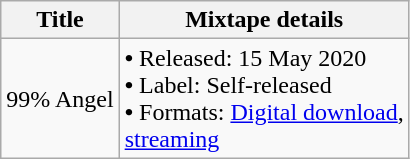<table class="wikitable">
<tr>
<th>Title</th>
<th>Mixtape details</th>
</tr>
<tr>
<td>99% Angel</td>
<td><strong>•</strong> Released: 15 May 2020<br><strong>•</strong> Label: Self-released<br><strong>•</strong> Formats: <a href='#'>Digital download</a>,<br><a href='#'>streaming</a></td>
</tr>
</table>
